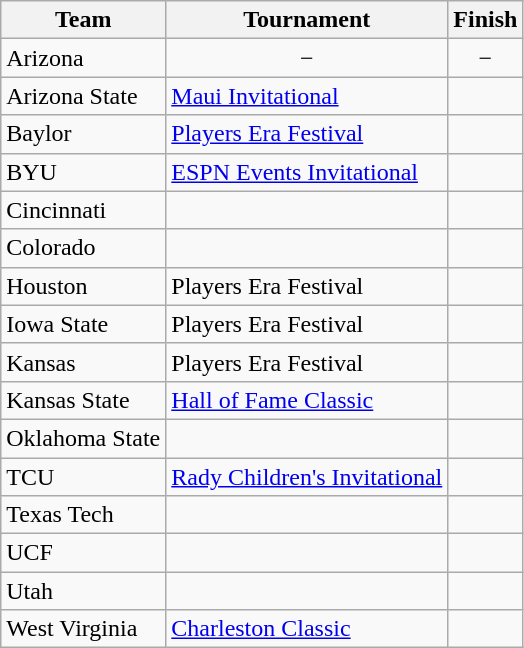<table class="wikitable">
<tr>
<th>Team</th>
<th>Tournament</th>
<th>Finish</th>
</tr>
<tr>
<td>Arizona</td>
<td align=center>−</td>
<td align=center>−</td>
</tr>
<tr>
<td>Arizona State</td>
<td><a href='#'>Maui Invitational</a></td>
<td align=center></td>
</tr>
<tr>
<td>Baylor</td>
<td><a href='#'>Players Era Festival</a></td>
<td align=center></td>
</tr>
<tr>
<td>BYU</td>
<td><a href='#'>ESPN Events Invitational</a></td>
<td align=center></td>
</tr>
<tr>
<td>Cincinnati</td>
<td></td>
<td></td>
</tr>
<tr>
<td>Colorado</td>
<td></td>
<td align=center></td>
</tr>
<tr>
<td>Houston</td>
<td>Players Era Festival</td>
<td align=center></td>
</tr>
<tr>
<td>Iowa State</td>
<td>Players Era Festival</td>
<td align=center></td>
</tr>
<tr>
<td>Kansas</td>
<td>Players Era Festival</td>
<td></td>
</tr>
<tr>
<td>Kansas State</td>
<td><a href='#'>Hall of Fame Classic</a></td>
<td align=center></td>
</tr>
<tr>
<td>Oklahoma State</td>
<td></td>
<td align=center></td>
</tr>
<tr>
<td>TCU</td>
<td><a href='#'>Rady Children's Invitational</a></td>
<td align=center></td>
</tr>
<tr>
<td>Texas Tech</td>
<td></td>
<td align=center></td>
</tr>
<tr>
<td>UCF</td>
<td></td>
<td align=center></td>
</tr>
<tr>
<td>Utah</td>
<td></td>
<td align=center></td>
</tr>
<tr>
<td>West Virginia</td>
<td><a href='#'>Charleston Classic</a></td>
<td align=center></td>
</tr>
</table>
